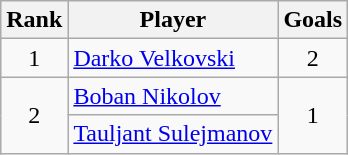<table class="wikitable">
<tr>
<th>Rank</th>
<th>Player</th>
<th>Goals</th>
</tr>
<tr>
<td align=center>1</td>
<td><a href='#'>Darko Velkovski</a></td>
<td align=center>2</td>
</tr>
<tr>
<td align=center rowspan=2>2</td>
<td><a href='#'>Boban Nikolov</a></td>
<td align=center rowspan=2>1</td>
</tr>
<tr>
<td><a href='#'>Tauljant Sulejmanov</a></td>
</tr>
</table>
